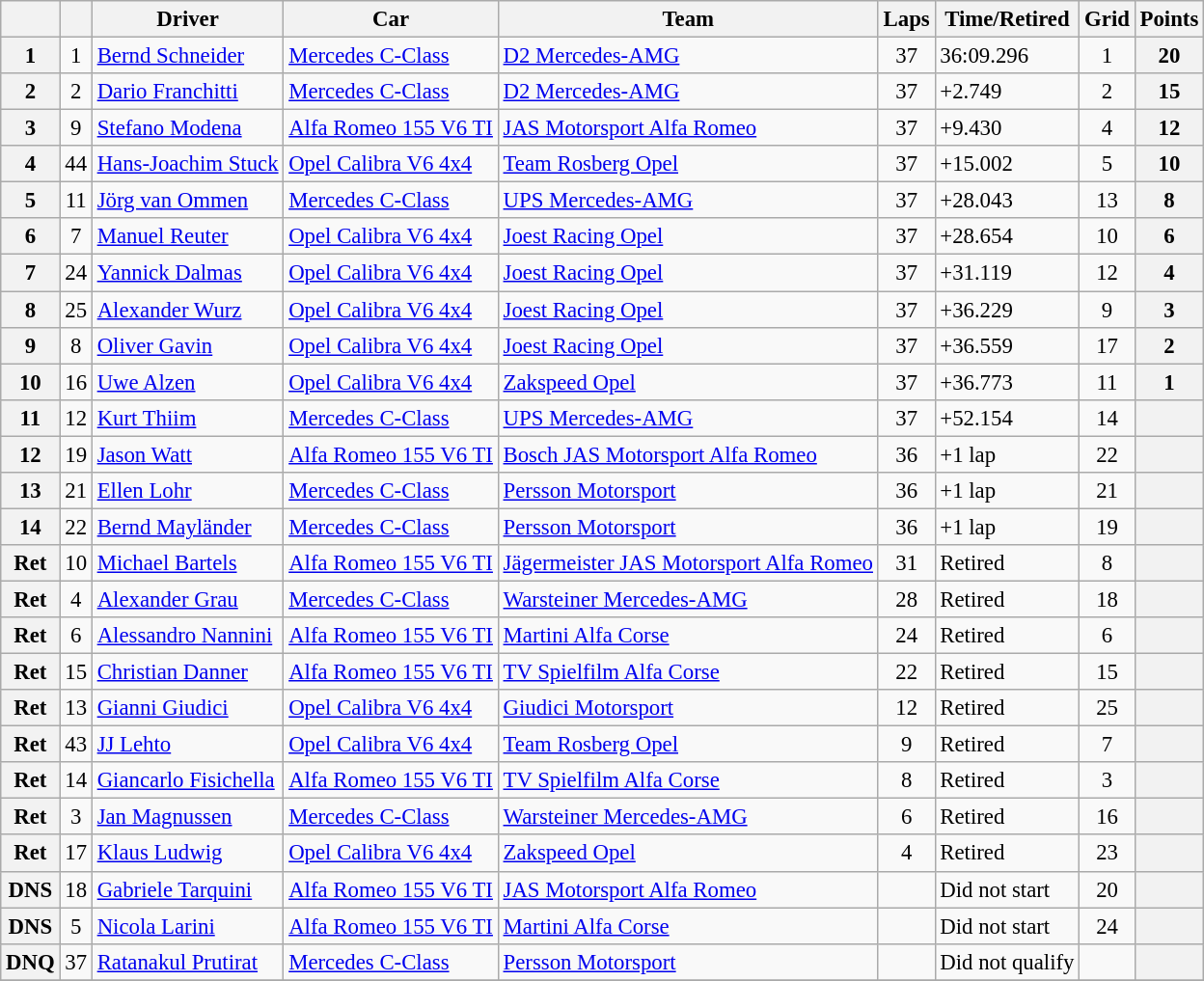<table class="wikitable sortable" style="font-size:95%">
<tr>
<th></th>
<th></th>
<th>Driver</th>
<th>Car</th>
<th>Team</th>
<th>Laps</th>
<th>Time/Retired</th>
<th>Grid</th>
<th>Points</th>
</tr>
<tr>
<th>1</th>
<td align=center>1</td>
<td> <a href='#'>Bernd Schneider</a></td>
<td><a href='#'>Mercedes C-Class</a></td>
<td> <a href='#'>D2 Mercedes-AMG</a></td>
<td align=center>37</td>
<td>36:09.296</td>
<td align=center>1</td>
<th>20</th>
</tr>
<tr>
<th>2</th>
<td align=center>2</td>
<td> <a href='#'>Dario Franchitti</a></td>
<td><a href='#'>Mercedes C-Class</a></td>
<td> <a href='#'>D2 Mercedes-AMG</a></td>
<td align=center>37</td>
<td>+2.749</td>
<td align=center>2</td>
<th>15</th>
</tr>
<tr>
<th>3</th>
<td align=center>9</td>
<td> <a href='#'>Stefano Modena</a></td>
<td><a href='#'>Alfa Romeo 155 V6 TI</a></td>
<td> <a href='#'>JAS Motorsport Alfa Romeo</a></td>
<td align=center>37</td>
<td>+9.430</td>
<td align=center>4</td>
<th>12</th>
</tr>
<tr>
<th>4</th>
<td align=center>44</td>
<td> <a href='#'>Hans-Joachim Stuck</a></td>
<td><a href='#'>Opel Calibra V6 4x4</a></td>
<td> <a href='#'>Team Rosberg Opel</a></td>
<td align=center>37</td>
<td>+15.002</td>
<td align=center>5</td>
<th>10</th>
</tr>
<tr>
<th>5</th>
<td align=center>11</td>
<td> <a href='#'>Jörg van Ommen</a></td>
<td><a href='#'>Mercedes C-Class</a></td>
<td> <a href='#'>UPS Mercedes-AMG</a></td>
<td align=center>37</td>
<td>+28.043</td>
<td align=center>13</td>
<th>8</th>
</tr>
<tr>
<th>6</th>
<td align=center>7</td>
<td> <a href='#'>Manuel Reuter</a></td>
<td><a href='#'>Opel Calibra V6 4x4</a></td>
<td> <a href='#'>Joest Racing Opel</a></td>
<td align=center>37</td>
<td>+28.654</td>
<td align=center>10</td>
<th>6</th>
</tr>
<tr>
<th>7</th>
<td align=center>24</td>
<td> <a href='#'>Yannick Dalmas</a></td>
<td><a href='#'>Opel Calibra V6 4x4</a></td>
<td> <a href='#'>Joest Racing Opel</a></td>
<td align=center>37</td>
<td>+31.119</td>
<td align=center>12</td>
<th>4</th>
</tr>
<tr>
<th>8</th>
<td align=center>25</td>
<td> <a href='#'>Alexander Wurz</a></td>
<td><a href='#'>Opel Calibra V6 4x4</a></td>
<td> <a href='#'>Joest Racing Opel</a></td>
<td align=center>37</td>
<td>+36.229</td>
<td align=center>9</td>
<th>3</th>
</tr>
<tr>
<th>9</th>
<td align=center>8</td>
<td> <a href='#'>Oliver Gavin</a></td>
<td><a href='#'>Opel Calibra V6 4x4</a></td>
<td> <a href='#'>Joest Racing Opel</a></td>
<td align=center>37</td>
<td>+36.559</td>
<td align=center>17</td>
<th>2</th>
</tr>
<tr>
<th>10</th>
<td align=center>16</td>
<td> <a href='#'>Uwe Alzen</a></td>
<td><a href='#'>Opel Calibra V6 4x4</a></td>
<td> <a href='#'>Zakspeed Opel</a></td>
<td align=center>37</td>
<td>+36.773</td>
<td align=center>11</td>
<th>1</th>
</tr>
<tr>
<th>11</th>
<td align=center>12</td>
<td> <a href='#'>Kurt Thiim</a></td>
<td><a href='#'>Mercedes C-Class</a></td>
<td> <a href='#'>UPS Mercedes-AMG</a></td>
<td align=center>37</td>
<td>+52.154</td>
<td align=center>14</td>
<th></th>
</tr>
<tr>
<th>12</th>
<td align=center>19</td>
<td> <a href='#'>Jason Watt</a></td>
<td><a href='#'>Alfa Romeo 155 V6 TI</a></td>
<td> <a href='#'>Bosch JAS Motorsport Alfa Romeo</a></td>
<td align=center>36</td>
<td>+1 lap</td>
<td align=center>22</td>
<th></th>
</tr>
<tr>
<th>13</th>
<td align=center>21</td>
<td> <a href='#'>Ellen Lohr</a></td>
<td><a href='#'>Mercedes C-Class</a></td>
<td> <a href='#'>Persson Motorsport</a></td>
<td align=center>36</td>
<td>+1 lap</td>
<td align=center>21</td>
<th></th>
</tr>
<tr>
<th>14</th>
<td align=center>22</td>
<td> <a href='#'>Bernd Mayländer</a></td>
<td><a href='#'>Mercedes C-Class</a></td>
<td> <a href='#'>Persson Motorsport</a></td>
<td align=center>36</td>
<td>+1 lap</td>
<td align=center>19</td>
<th></th>
</tr>
<tr>
<th>Ret</th>
<td align=center>10</td>
<td> <a href='#'>Michael Bartels</a></td>
<td><a href='#'>Alfa Romeo 155 V6 TI</a></td>
<td> <a href='#'>Jägermeister JAS Motorsport Alfa Romeo</a></td>
<td align=center>31</td>
<td>Retired</td>
<td align=center>8</td>
<th></th>
</tr>
<tr>
<th>Ret</th>
<td align=center>4</td>
<td> <a href='#'>Alexander Grau</a></td>
<td><a href='#'>Mercedes C-Class</a></td>
<td> <a href='#'>Warsteiner Mercedes-AMG</a></td>
<td align=center>28</td>
<td>Retired</td>
<td align=center>18</td>
<th></th>
</tr>
<tr>
<th>Ret</th>
<td align=center>6</td>
<td> <a href='#'>Alessandro Nannini</a></td>
<td><a href='#'>Alfa Romeo 155 V6 TI</a></td>
<td> <a href='#'>Martini Alfa Corse</a></td>
<td align=center>24</td>
<td>Retired</td>
<td align=center>6</td>
<th></th>
</tr>
<tr>
<th>Ret</th>
<td align=center>15</td>
<td> <a href='#'>Christian Danner</a></td>
<td><a href='#'>Alfa Romeo 155 V6 TI</a></td>
<td> <a href='#'>TV Spielfilm Alfa Corse</a></td>
<td align=center>22</td>
<td>Retired</td>
<td align=center>15</td>
<th></th>
</tr>
<tr>
<th>Ret</th>
<td align=center>13</td>
<td> <a href='#'>Gianni Giudici</a></td>
<td><a href='#'>Opel Calibra V6 4x4</a></td>
<td> <a href='#'>Giudici Motorsport</a></td>
<td align=center>12</td>
<td>Retired</td>
<td align=center>25</td>
<th></th>
</tr>
<tr>
<th>Ret</th>
<td align=center>43</td>
<td> <a href='#'>JJ Lehto</a></td>
<td><a href='#'>Opel Calibra V6 4x4</a></td>
<td> <a href='#'>Team Rosberg Opel</a></td>
<td align=center>9</td>
<td>Retired</td>
<td align=center>7</td>
<th></th>
</tr>
<tr>
<th>Ret</th>
<td align=center>14</td>
<td> <a href='#'>Giancarlo Fisichella</a></td>
<td><a href='#'>Alfa Romeo 155 V6 TI</a></td>
<td> <a href='#'>TV Spielfilm Alfa Corse</a></td>
<td align=center>8</td>
<td>Retired</td>
<td align=center>3</td>
<th></th>
</tr>
<tr>
<th>Ret</th>
<td align=center>3</td>
<td> <a href='#'>Jan Magnussen</a></td>
<td><a href='#'>Mercedes C-Class</a></td>
<td> <a href='#'>Warsteiner Mercedes-AMG</a></td>
<td align=center>6</td>
<td>Retired</td>
<td align=center>16</td>
<th></th>
</tr>
<tr>
<th>Ret</th>
<td align=center>17</td>
<td> <a href='#'>Klaus Ludwig</a></td>
<td><a href='#'>Opel Calibra V6 4x4</a></td>
<td> <a href='#'>Zakspeed Opel</a></td>
<td align=center>4</td>
<td>Retired</td>
<td align=center>23</td>
<th></th>
</tr>
<tr>
<th>DNS</th>
<td align=center>18</td>
<td> <a href='#'>Gabriele Tarquini</a></td>
<td><a href='#'>Alfa Romeo 155 V6 TI</a></td>
<td> <a href='#'>JAS Motorsport Alfa Romeo</a></td>
<td align=center></td>
<td>Did not start</td>
<td align=center>20</td>
<th></th>
</tr>
<tr>
<th>DNS</th>
<td align=center>5</td>
<td> <a href='#'>Nicola Larini</a></td>
<td><a href='#'>Alfa Romeo 155 V6 TI</a></td>
<td> <a href='#'>Martini Alfa Corse</a></td>
<td align=center></td>
<td>Did not start</td>
<td align=center>24</td>
<th></th>
</tr>
<tr>
<th>DNQ</th>
<td align=center>37</td>
<td> <a href='#'>Ratanakul Prutirat</a></td>
<td><a href='#'>Mercedes C-Class</a></td>
<td> <a href='#'>Persson Motorsport</a></td>
<td align=center></td>
<td>Did not qualify</td>
<td align=center></td>
<th></th>
</tr>
<tr>
</tr>
</table>
